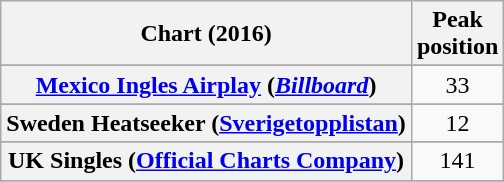<table class="wikitable plainrowheaders sortable" style="text-align:center">
<tr>
<th scope="col">Chart (2016)</th>
<th scope="col">Peak<br>position</th>
</tr>
<tr>
</tr>
<tr>
</tr>
<tr>
<th scope="row"><a href='#'>Mexico Ingles Airplay</a> (<em><a href='#'>Billboard</a></em>)</th>
<td align="center">33</td>
</tr>
<tr>
</tr>
<tr>
<th scope="row">Sweden Heatseeker (<a href='#'>Sverigetopplistan</a>)</th>
<td>12</td>
</tr>
<tr>
</tr>
<tr>
<th scope="row">UK Singles (<a href='#'>Official Charts Company</a>)</th>
<td align="center">141</td>
</tr>
<tr>
</tr>
</table>
